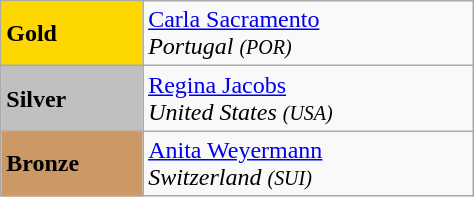<table class="wikitable" width=25%>
<tr>
<td bgcolor="gold"><strong>Gold</strong></td>
<td> <a href='#'>Carla Sacramento</a><br><em>Portugal <small>(POR)</small></em></td>
</tr>
<tr>
<td bgcolor="silver"><strong>Silver</strong></td>
<td> <a href='#'>Regina Jacobs</a><br><em>United States <small>(USA)</small></em></td>
</tr>
<tr>
<td bgcolor="CC9966"><strong>Bronze</strong></td>
<td> <a href='#'>Anita Weyermann</a><br><em>Switzerland <small>(SUI)</small></em></td>
</tr>
</table>
